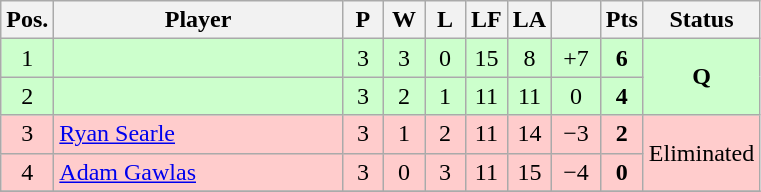<table class="wikitable" style="text-align:center; margin: 1em auto 1em auto, align:left">
<tr>
<th width=20>Pos.</th>
<th width=185>Player</th>
<th width=20>P</th>
<th width=20>W</th>
<th width=20>L</th>
<th width=20>LF</th>
<th width=20>LA</th>
<th width=25></th>
<th width=20>Pts</th>
<th width=70>Status</th>
</tr>
<tr style="background:#CCFFCC;">
<td>1</td>
<td align=left></td>
<td>3</td>
<td>3</td>
<td>0</td>
<td>15</td>
<td>8</td>
<td>+7</td>
<td><strong>6</strong></td>
<td rowspan=2><strong>Q</strong></td>
</tr>
<tr style="background:#CCFFCC;">
<td>2</td>
<td align=left></td>
<td>3</td>
<td>2</td>
<td>1</td>
<td>11</td>
<td>11</td>
<td>0</td>
<td><strong>4</strong></td>
</tr>
<tr style="background:#FFCCCC;">
<td>3</td>
<td align=left> <a href='#'>Ryan Searle</a></td>
<td>3</td>
<td>1</td>
<td>2</td>
<td>11</td>
<td>14</td>
<td>−3</td>
<td><strong>2</strong></td>
<td rowspan=2>Eliminated</td>
</tr>
<tr style="background:#FFCCCC;">
<td>4</td>
<td align=left> <a href='#'>Adam Gawlas</a></td>
<td>3</td>
<td>0</td>
<td>3</td>
<td>11</td>
<td>15</td>
<td>−4</td>
<td><strong>0</strong></td>
</tr>
<tr>
</tr>
</table>
